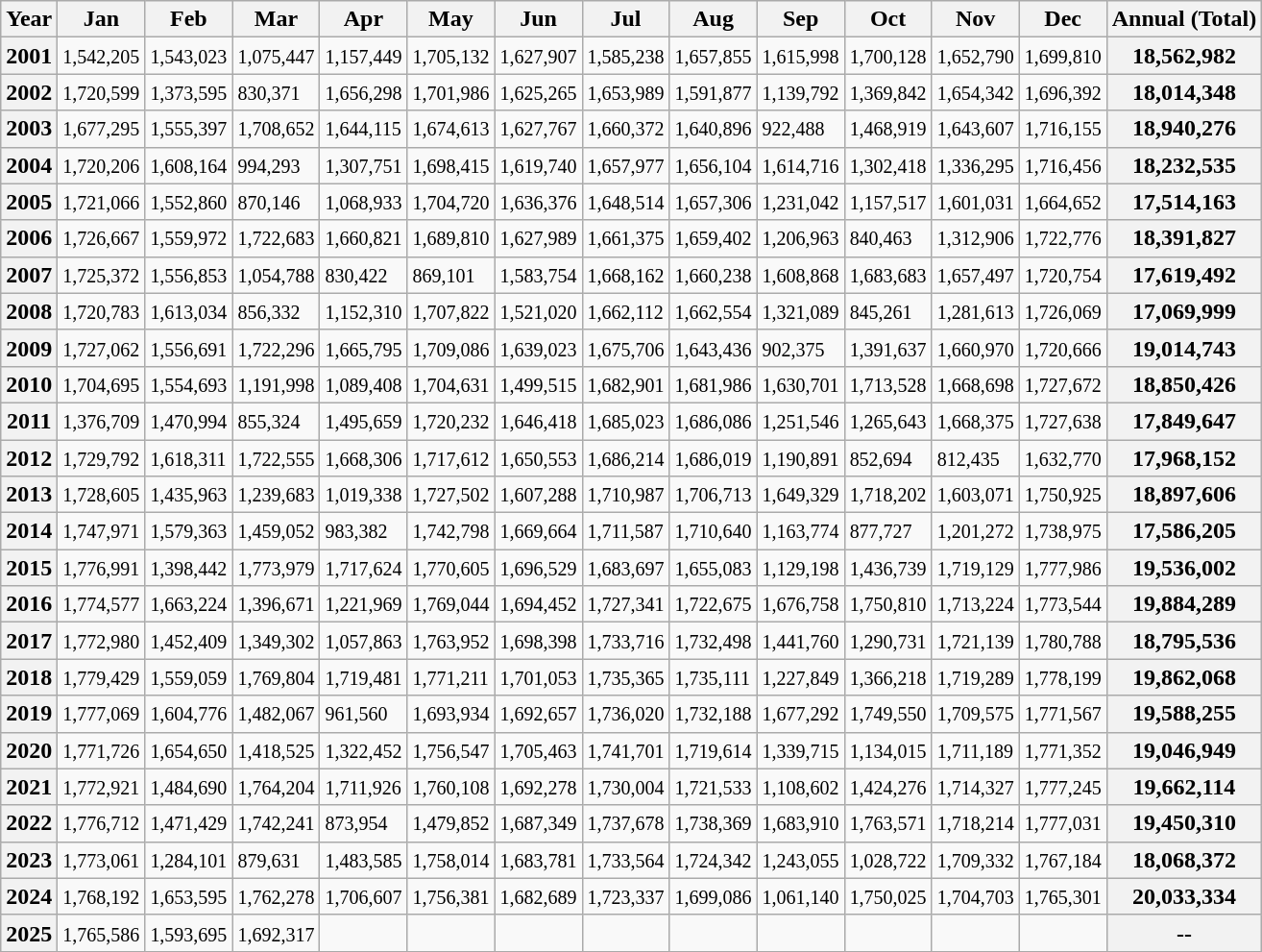<table class="wikitable">
<tr>
<th>Year</th>
<th>Jan</th>
<th>Feb</th>
<th>Mar</th>
<th>Apr</th>
<th>May</th>
<th>Jun</th>
<th>Jul</th>
<th>Aug</th>
<th>Sep</th>
<th>Oct</th>
<th>Nov</th>
<th>Dec</th>
<th>Annual (Total)</th>
</tr>
<tr>
<th>2001</th>
<td><small>1,542,205</small></td>
<td><small>1,543,023</small></td>
<td><small>1,075,447</small></td>
<td><small>1,157,449</small></td>
<td><small>1,705,132</small></td>
<td><small>1,627,907</small></td>
<td><small>1,585,238</small></td>
<td><small>1,657,855</small></td>
<td><small>1,615,998</small></td>
<td><small>1,700,128</small></td>
<td><small>1,652,790</small></td>
<td><small>1,699,810</small></td>
<th>18,562,982</th>
</tr>
<tr>
<th>2002</th>
<td><small>1,720,599</small></td>
<td><small>1,373,595</small></td>
<td><small>830,371</small></td>
<td><small>1,656,298</small></td>
<td><small>1,701,986</small></td>
<td><small>1,625,265</small></td>
<td><small>1,653,989</small></td>
<td><small>1,591,877</small></td>
<td><small>1,139,792</small></td>
<td><small>1,369,842</small></td>
<td><small>1,654,342</small></td>
<td><small>1,696,392</small></td>
<th>18,014,348</th>
</tr>
<tr>
<th>2003</th>
<td><small>1,677,295</small></td>
<td><small>1,555,397</small></td>
<td><small>1,708,652</small></td>
<td><small>1,644,115</small></td>
<td><small>1,674,613</small></td>
<td><small>1,627,767</small></td>
<td><small>1,660,372</small></td>
<td><small>1,640,896</small></td>
<td><small>922,488</small></td>
<td><small>1,468,919</small></td>
<td><small>1,643,607</small></td>
<td><small>1,716,155</small></td>
<th>18,940,276</th>
</tr>
<tr>
<th>2004</th>
<td><small>1,720,206</small></td>
<td><small>1,608,164</small></td>
<td><small>994,293</small></td>
<td><small>1,307,751</small></td>
<td><small>1,698,415</small></td>
<td><small>1,619,740</small></td>
<td><small>1,657,977</small></td>
<td><small>1,656,104</small></td>
<td><small>1,614,716</small></td>
<td><small>1,302,418</small></td>
<td><small>1,336,295</small></td>
<td><small>1,716,456</small></td>
<th>18,232,535</th>
</tr>
<tr>
<th>2005</th>
<td><small>1,721,066</small></td>
<td><small>1,552,860</small></td>
<td><small>870,146</small></td>
<td><small>1,068,933</small></td>
<td><small>1,704,720</small></td>
<td><small>1,636,376</small></td>
<td><small>1,648,514</small></td>
<td><small>1,657,306</small></td>
<td><small>1,231,042</small></td>
<td><small>1,157,517</small></td>
<td><small>1,601,031</small></td>
<td><small>1,664,652</small></td>
<th>17,514,163</th>
</tr>
<tr>
<th>2006</th>
<td><small>1,726,667</small></td>
<td><small>1,559,972</small></td>
<td><small>1,722,683</small></td>
<td><small>1,660,821</small></td>
<td><small>1,689,810</small></td>
<td><small>1,627,989</small></td>
<td><small>1,661,375</small></td>
<td><small>1,659,402</small></td>
<td><small>1,206,963</small></td>
<td><small>840,463</small></td>
<td><small>1,312,906</small></td>
<td><small>1,722,776</small></td>
<th>18,391,827</th>
</tr>
<tr>
<th>2007</th>
<td><small>1,725,372</small></td>
<td><small>1,556,853</small></td>
<td><small>1,054,788</small></td>
<td><small>830,422</small></td>
<td><small>869,101</small></td>
<td><small>1,583,754</small></td>
<td><small>1,668,162</small></td>
<td><small>1,660,238</small></td>
<td><small>1,608,868</small></td>
<td><small>1,683,683</small></td>
<td><small>1,657,497</small></td>
<td><small>1,720,754</small></td>
<th>17,619,492</th>
</tr>
<tr>
<th>2008</th>
<td><small>1,720,783</small></td>
<td><small>1,613,034</small></td>
<td><small>856,332</small></td>
<td><small>1,152,310</small></td>
<td><small>1,707,822</small></td>
<td><small>1,521,020</small></td>
<td><small>1,662,112</small></td>
<td><small>1,662,554</small></td>
<td><small>1,321,089</small></td>
<td><small>845,261</small></td>
<td><small>1,281,613</small></td>
<td><small>1,726,069</small></td>
<th>17,069,999</th>
</tr>
<tr>
<th>2009</th>
<td><small>1,727,062</small></td>
<td><small>1,556,691</small></td>
<td><small>1,722,296</small></td>
<td><small>1,665,795</small></td>
<td><small>1,709,086</small></td>
<td><small>1,639,023</small></td>
<td><small>1,675,706</small></td>
<td><small>1,643,436</small></td>
<td><small>902,375</small></td>
<td><small>1,391,637</small></td>
<td><small>1,660,970</small></td>
<td><small>1,720,666</small></td>
<th>19,014,743</th>
</tr>
<tr>
<th>2010</th>
<td><small>1,704,695</small></td>
<td><small>1,554,693</small></td>
<td><small>1,191,998</small></td>
<td><small>1,089,408</small></td>
<td><small>1,704,631</small></td>
<td><small>1,499,515</small></td>
<td><small>1,682,901</small></td>
<td><small>1,681,986</small></td>
<td><small>1,630,701</small></td>
<td><small>1,713,528</small></td>
<td><small>1,668,698</small></td>
<td><small>1,727,672</small></td>
<th>18,850,426</th>
</tr>
<tr>
<th>2011</th>
<td><small>1,376,709</small></td>
<td><small>1,470,994</small></td>
<td><small>855,324</small></td>
<td><small>1,495,659</small></td>
<td><small>1,720,232</small></td>
<td><small>1,646,418</small></td>
<td><small>1,685,023</small></td>
<td><small>1,686,086</small></td>
<td><small>1,251,546</small></td>
<td><small>1,265,643</small></td>
<td><small>1,668,375</small></td>
<td><small>1,727,638</small></td>
<th>17,849,647</th>
</tr>
<tr>
<th>2012</th>
<td><small>1,729,792</small></td>
<td><small>1,618,311</small></td>
<td><small>1,722,555</small></td>
<td><small>1,668,306</small></td>
<td><small>1,717,612</small></td>
<td><small>1,650,553</small></td>
<td><small>1,686,214</small></td>
<td><small>1,686,019</small></td>
<td><small>1,190,891</small></td>
<td><small>852,694</small></td>
<td><small>812,435</small></td>
<td><small>1,632,770</small></td>
<th>17,968,152</th>
</tr>
<tr>
<th>2013</th>
<td><small>1,728,605</small></td>
<td><small>1,435,963</small></td>
<td><small>1,239,683</small></td>
<td><small>1,019,338</small></td>
<td><small>1,727,502</small></td>
<td><small>1,607,288</small></td>
<td><small>1,710,987</small></td>
<td><small>1,706,713</small></td>
<td><small>1,649,329</small></td>
<td><small>1,718,202</small></td>
<td><small>1,603,071</small></td>
<td><small>1,750,925</small></td>
<th>18,897,606</th>
</tr>
<tr>
<th>2014</th>
<td><small>1,747,971</small></td>
<td><small>1,579,363</small></td>
<td><small>1,459,052</small></td>
<td><small>983,382</small></td>
<td><small>1,742,798</small></td>
<td><small>1,669,664</small></td>
<td><small>1,711,587</small></td>
<td><small>1,710,640</small></td>
<td><small>1,163,774</small></td>
<td><small>877,727</small></td>
<td><small>1,201,272</small></td>
<td><small>1,738,975</small></td>
<th>17,586,205</th>
</tr>
<tr>
<th>2015</th>
<td><small>1,776,991</small></td>
<td><small>1,398,442</small></td>
<td><small>1,773,979</small></td>
<td><small>1,717,624</small></td>
<td><small>1,770,605</small></td>
<td><small>1,696,529</small></td>
<td><small>1,683,697</small></td>
<td><small>1,655,083</small></td>
<td><small>1,129,198</small></td>
<td><small>1,436,739</small></td>
<td><small>1,719,129</small></td>
<td><small>1,777,986</small></td>
<th>19,536,002</th>
</tr>
<tr>
<th>2016</th>
<td><small>1,774,577</small></td>
<td><small>1,663,224</small></td>
<td><small>1,396,671</small></td>
<td><small>1,221,969</small></td>
<td><small>1,769,044</small></td>
<td><small>1,694,452</small></td>
<td><small>1,727,341</small></td>
<td><small>1,722,675</small></td>
<td><small>1,676,758</small></td>
<td><small>1,750,810</small></td>
<td><small>1,713,224</small></td>
<td><small>1,773,544</small></td>
<th>19,884,289</th>
</tr>
<tr>
<th>2017</th>
<td><small>1,772,980</small></td>
<td><small>1,452,409</small></td>
<td><small>1,349,302</small></td>
<td><small>1,057,863</small></td>
<td><small>1,763,952</small></td>
<td><small>1,698,398</small></td>
<td><small>1,733,716</small></td>
<td><small>1,732,498</small></td>
<td><small>1,441,760</small></td>
<td><small>1,290,731</small></td>
<td><small>1,721,139</small></td>
<td><small>1,780,788</small></td>
<th>18,795,536</th>
</tr>
<tr>
<th>2018</th>
<td><small>1,779,429</small></td>
<td><small>1,559,059</small></td>
<td><small>1,769,804</small></td>
<td><small>1,719,481</small></td>
<td><small>1,771,211</small></td>
<td><small>1,701,053</small></td>
<td><small>1,735,365</small></td>
<td><small>1,735,111</small></td>
<td><small>1,227,849</small></td>
<td><small>1,366,218</small></td>
<td><small>1,719,289</small></td>
<td><small>1,778,199</small></td>
<th>19,862,068</th>
</tr>
<tr>
<th>2019</th>
<td><small>1,777,069</small></td>
<td><small>1,604,776</small></td>
<td><small>1,482,067</small></td>
<td><small>961,560</small></td>
<td><small>1,693,934</small></td>
<td><small>1,692,657</small></td>
<td><small>1,736,020</small></td>
<td><small>1,732,188</small></td>
<td><small>1,677,292</small></td>
<td><small>1,749,550</small></td>
<td><small>1,709,575</small></td>
<td><small>1,771,567</small></td>
<th>19,588,255</th>
</tr>
<tr>
<th>2020</th>
<td><small>1,771,726</small></td>
<td><small>1,654,650</small></td>
<td><small>1,418,525</small></td>
<td><small>1,322,452</small></td>
<td><small>1,756,547</small></td>
<td><small>1,705,463</small></td>
<td><small>1,741,701</small></td>
<td><small>1,719,614</small></td>
<td><small>1,339,715</small></td>
<td><small>1,134,015</small></td>
<td><small>1,711,189</small></td>
<td><small>1,771,352</small></td>
<th>19,046,949</th>
</tr>
<tr>
<th>2021</th>
<td><small>1,772,921</small></td>
<td><small>1,484,690</small></td>
<td><small>1,764,204</small></td>
<td><small>1,711,926</small></td>
<td><small>1,760,108</small></td>
<td><small>1,692,278</small></td>
<td><small>1,730,004</small></td>
<td><small>1,721,533</small></td>
<td><small>1,108,602</small></td>
<td><small>1,424,276</small></td>
<td><small>1,714,327</small></td>
<td><small>1,777,245</small></td>
<th>19,662,114</th>
</tr>
<tr>
<th>2022</th>
<td><small>1,776,712</small></td>
<td><small>1,471,429</small></td>
<td><small>1,742,241</small></td>
<td><small>873,954</small></td>
<td><small>1,479,852</small></td>
<td><small>1,687,349</small></td>
<td><small>1,737,678</small></td>
<td><small>1,738,369</small></td>
<td><small>1,683,910</small></td>
<td><small>1,763,571</small></td>
<td><small>1,718,214</small></td>
<td><small>1,777,031</small></td>
<th>19,450,310</th>
</tr>
<tr>
<th>2023</th>
<td><small>1,773,061</small></td>
<td><small>1,284,101</small></td>
<td><small>879,631</small></td>
<td><small>1,483,585</small></td>
<td><small>1,758,014</small></td>
<td><small>1,683,781</small></td>
<td><small>1,733,564</small></td>
<td><small>1,724,342</small></td>
<td><small>1,243,055</small></td>
<td><small>1,028,722</small></td>
<td><small>1,709,332</small></td>
<td><small>1,767,184</small></td>
<th>18,068,372</th>
</tr>
<tr>
<th>2024</th>
<td><small>1,768,192</small></td>
<td><small>1,653,595</small></td>
<td><small>1,762,278</small></td>
<td><small>1,706,607</small></td>
<td><small>1,756,381</small></td>
<td><small>1,682,689</small></td>
<td><small>1,723,337</small></td>
<td><small>1,699,086</small></td>
<td><small>1,061,140</small></td>
<td><small>1,750,025</small></td>
<td><small>1,704,703</small></td>
<td><small>1,765,301</small></td>
<th>20,033,334</th>
</tr>
<tr>
<th>2025</th>
<td><small>1,765,586</small></td>
<td><small>1,593,695</small></td>
<td><small>1,692,317</small></td>
<td><small></small></td>
<td><small></small></td>
<td><small></small></td>
<td><small></small></td>
<td><small></small></td>
<td><small></small></td>
<td><small></small></td>
<td><small></small></td>
<td><small></small></td>
<th>--</th>
</tr>
<tr>
</tr>
</table>
